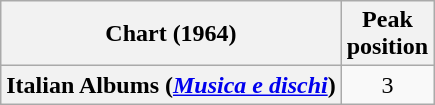<table class="wikitable plainrowheaders" style="text-align:center">
<tr>
<th scope="col">Chart (1964)</th>
<th scope="col">Peak<br>position</th>
</tr>
<tr>
<th scope="row">Italian Albums (<em><a href='#'>Musica e dischi</a></em>)</th>
<td>3</td>
</tr>
</table>
